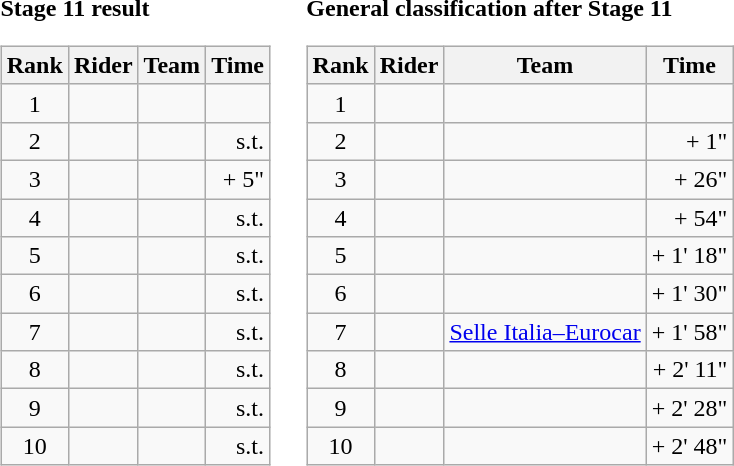<table>
<tr>
<td><strong>Stage 11 result</strong><br><table class="wikitable">
<tr>
<th scope="col">Rank</th>
<th scope="col">Rider</th>
<th scope="col">Team</th>
<th scope="col">Time</th>
</tr>
<tr>
<td style="text-align:center;">1</td>
<td></td>
<td></td>
<td style="text-align:right;"></td>
</tr>
<tr>
<td style="text-align:center;">2</td>
<td></td>
<td></td>
<td style="text-align:right;">s.t.</td>
</tr>
<tr>
<td style="text-align:center;">3</td>
<td></td>
<td></td>
<td style="text-align:right;">+ 5"</td>
</tr>
<tr>
<td style="text-align:center;">4</td>
<td></td>
<td></td>
<td style="text-align:right;">s.t.</td>
</tr>
<tr>
<td style="text-align:center;">5</td>
<td></td>
<td></td>
<td style="text-align:right;">s.t.</td>
</tr>
<tr>
<td style="text-align:center;">6</td>
<td></td>
<td></td>
<td style="text-align:right;">s.t.</td>
</tr>
<tr>
<td style="text-align:center;">7</td>
<td></td>
<td></td>
<td style="text-align:right;">s.t.</td>
</tr>
<tr>
<td style="text-align:center;">8</td>
<td></td>
<td></td>
<td style="text-align:right;">s.t.</td>
</tr>
<tr>
<td style="text-align:center;">9</td>
<td></td>
<td></td>
<td style="text-align:right;">s.t.</td>
</tr>
<tr>
<td style="text-align:center;">10</td>
<td></td>
<td></td>
<td style="text-align:right;">s.t.</td>
</tr>
</table>
</td>
<td></td>
<td><strong>General classification after Stage 11</strong><br><table class="wikitable">
<tr>
<th scope="col">Rank</th>
<th scope="col">Rider</th>
<th scope="col">Team</th>
<th scope="col">Time</th>
</tr>
<tr>
<td style="text-align:center;">1</td>
<td></td>
<td></td>
<td style="text-align:right;"></td>
</tr>
<tr>
<td style="text-align:center;">2</td>
<td></td>
<td></td>
<td style="text-align:right;">+ 1"</td>
</tr>
<tr>
<td style="text-align:center;">3</td>
<td></td>
<td></td>
<td style="text-align:right;">+ 26"</td>
</tr>
<tr>
<td style="text-align:center;">4</td>
<td></td>
<td></td>
<td style="text-align:right;">+ 54"</td>
</tr>
<tr>
<td style="text-align:center;">5</td>
<td></td>
<td></td>
<td style="text-align:right;">+ 1' 18"</td>
</tr>
<tr>
<td style="text-align:center;">6</td>
<td></td>
<td></td>
<td style="text-align:right;">+ 1' 30"</td>
</tr>
<tr>
<td style="text-align:center;">7</td>
<td></td>
<td><a href='#'>Selle Italia–Eurocar</a></td>
<td style="text-align:right;">+ 1' 58"</td>
</tr>
<tr>
<td style="text-align:center;">8</td>
<td></td>
<td></td>
<td style="text-align:right;">+ 2' 11"</td>
</tr>
<tr>
<td style="text-align:center;">9</td>
<td></td>
<td></td>
<td style="text-align:right;">+ 2' 28"</td>
</tr>
<tr>
<td style="text-align:center;">10</td>
<td></td>
<td></td>
<td style="text-align:right;">+ 2' 48"</td>
</tr>
</table>
</td>
</tr>
</table>
